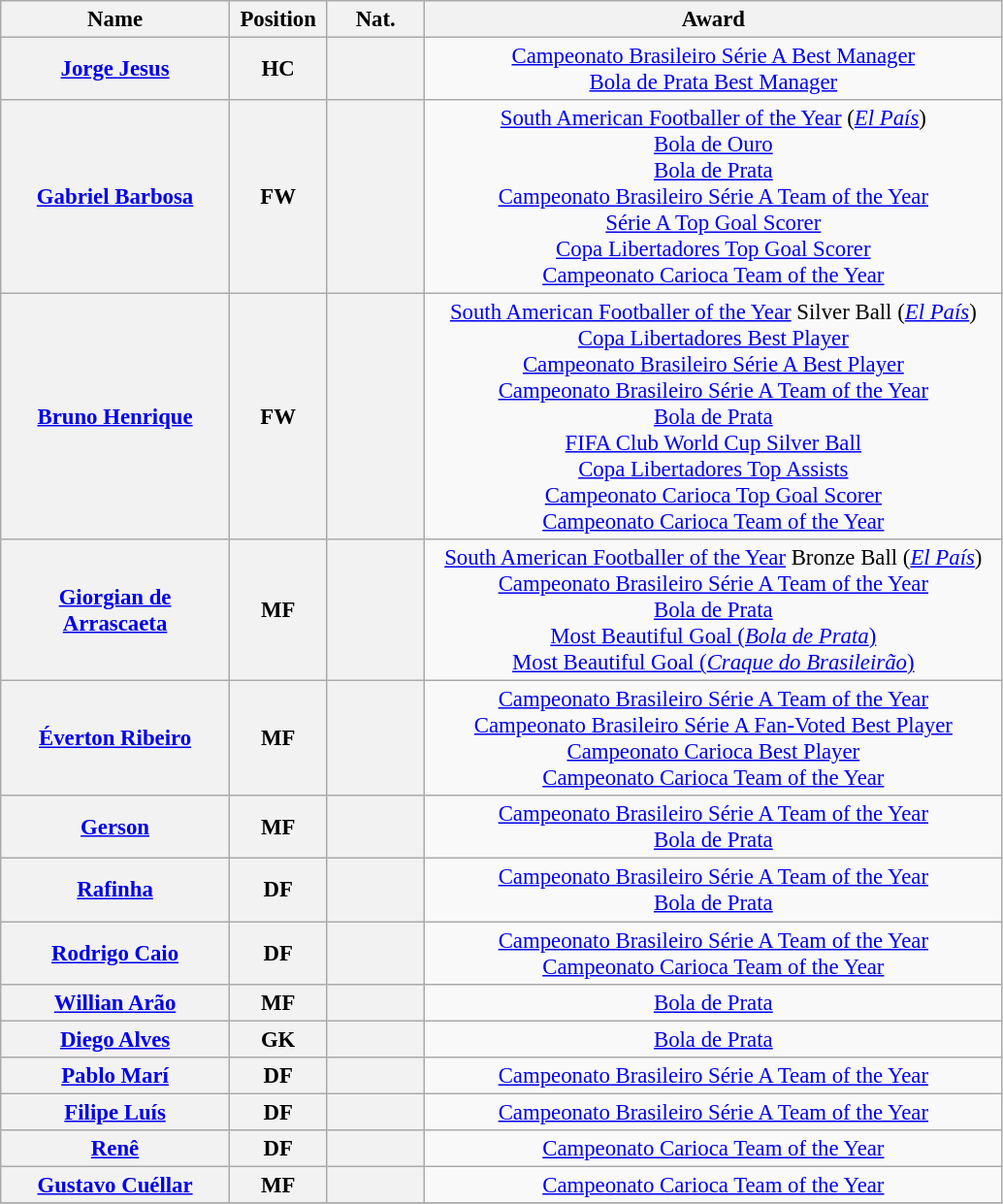<table class="wikitable" style="font-size: 95%; text-align: center">
<tr>
<th width="150">Name</th>
<th width="60">Position</th>
<th width="60">Nat.</th>
<th width="390">Award</th>
</tr>
<tr>
<th><a href='#'>Jorge Jesus</a></th>
<th>HC</th>
<th></th>
<td><a href='#'>Campeonato Brasileiro Série A Best Manager</a><br><a href='#'>Bola de Prata Best Manager</a></td>
</tr>
<tr>
<th rowspan="1"><a href='#'>Gabriel Barbosa</a></th>
<th rowspan="1">FW</th>
<th rowspan="1"></th>
<td><a href='#'>South American Footballer of the Year</a> (<a href='#'><em>El País</em></a>)<br><a href='#'>Bola de Ouro</a><br><a href='#'>Bola de Prata</a><br><a href='#'>Campeonato Brasileiro Série A Team of the Year</a><br><a href='#'>Série A Top Goal Scorer</a><br><a href='#'>Copa Libertadores Top Goal Scorer</a><br><a href='#'>Campeonato Carioca Team of the Year</a></td>
</tr>
<tr>
<th rowspan="1"><a href='#'>Bruno Henrique</a></th>
<th rowspan="1">FW</th>
<th rowspan="1"></th>
<td><a href='#'>South American Footballer of the Year</a> Silver Ball (<a href='#'><em>El País</em></a>)<br><a href='#'>Copa Libertadores Best Player</a><br><a href='#'>Campeonato Brasileiro Série A Best Player</a><br><a href='#'>Campeonato Brasileiro Série A Team of the Year</a><br><a href='#'>Bola de Prata</a><br><a href='#'>FIFA Club World Cup Silver Ball</a><br><a href='#'>Copa Libertadores Top Assists</a><br><a href='#'>Campeonato Carioca Top Goal Scorer</a><br><a href='#'>Campeonato Carioca Team of the Year</a></td>
</tr>
<tr>
<th rowspan="1"><a href='#'>Giorgian de Arrascaeta</a></th>
<th rowspan="1">MF</th>
<th rowspan="1"></th>
<td><a href='#'>South American Footballer of the Year</a> Bronze Ball (<a href='#'><em>El País</em></a>)<br><a href='#'>Campeonato Brasileiro Série A Team of the Year</a><br><a href='#'>Bola de Prata</a><br><a href='#'>Most Beautiful Goal (<em>Bola de Prata</em>)</a><br><a href='#'>Most Beautiful Goal (<em>Craque do Brasileirão</em>)</a></td>
</tr>
<tr>
<th rowspan="1"><a href='#'>Éverton Ribeiro</a></th>
<th rowspan="1">MF</th>
<th rowspan="1"></th>
<td><a href='#'>Campeonato Brasileiro Série A Team of the Year</a><br><a href='#'>Campeonato Brasileiro Série A Fan-Voted Best Player</a><br><a href='#'>Campeonato Carioca Best Player</a><br><a href='#'>Campeonato Carioca Team of the Year</a></td>
</tr>
<tr>
<th rowspan="1"><a href='#'>Gerson</a></th>
<th rowspan="1">MF</th>
<th rowspan="1"></th>
<td><a href='#'>Campeonato Brasileiro Série A Team of the Year</a><br><a href='#'>Bola de Prata</a></td>
</tr>
<tr>
<th rowspan="1"><a href='#'>Rafinha</a></th>
<th rowspan="1">DF</th>
<th rowspan="1"></th>
<td><a href='#'>Campeonato Brasileiro Série A Team of the Year</a><br><a href='#'>Bola de Prata</a></td>
</tr>
<tr>
<th rowspan="1"><a href='#'>Rodrigo Caio</a></th>
<th rowspan="1">DF</th>
<th rowspan="1"></th>
<td><a href='#'>Campeonato Brasileiro Série A Team of the Year</a><br><a href='#'>Campeonato Carioca Team of the Year</a></td>
</tr>
<tr>
<th rowspan="1"><a href='#'>Willian Arão</a></th>
<th rowspan="1">MF</th>
<th rowspan="1"></th>
<td><a href='#'>Bola de Prata</a></td>
</tr>
<tr>
<th rowspan="1"><a href='#'>Diego Alves</a></th>
<th rowspan="1">GK</th>
<th rowspan="1"></th>
<td><a href='#'>Bola de Prata</a></td>
</tr>
<tr>
<th><a href='#'>Pablo Marí</a></th>
<th>DF</th>
<th></th>
<td><a href='#'>Campeonato Brasileiro Série A Team of the Year</a></td>
</tr>
<tr>
<th><a href='#'>Filipe Luís</a></th>
<th>DF</th>
<th></th>
<td><a href='#'>Campeonato Brasileiro Série A Team of the Year</a></td>
</tr>
<tr>
<th rowspan="1"><a href='#'>Renê</a></th>
<th rowspan="1">DF</th>
<th rowspan="1"></th>
<td><a href='#'>Campeonato Carioca Team of the Year</a></td>
</tr>
<tr>
<th rowspan="1"><a href='#'>Gustavo Cuéllar</a></th>
<th rowspan="1">MF</th>
<th rowspan="1"></th>
<td><a href='#'>Campeonato Carioca Team of the Year</a></td>
</tr>
<tr>
</tr>
</table>
